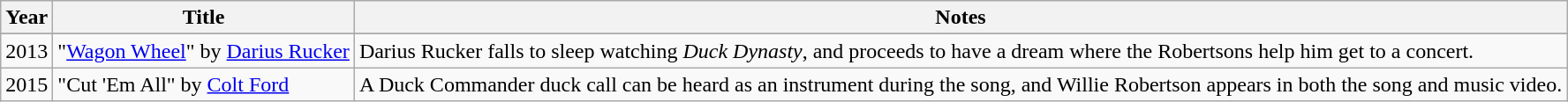<table class="wikitable sortable">
<tr>
<th>Year</th>
<th>Title</th>
<th class="unsortable">Notes</th>
</tr>
<tr>
</tr>
<tr>
<td>2013</td>
<td>"<a href='#'>Wagon Wheel</a>" by <a href='#'>Darius Rucker</a></td>
<td>Darius Rucker falls to sleep watching <em>Duck Dynasty</em>, and proceeds to have a dream where the Robertsons help him get to a concert.</td>
</tr>
<tr>
<td>2015</td>
<td>"Cut 'Em All"  by <a href='#'>Colt Ford</a></td>
<td>A Duck Commander duck call can be heard as an instrument during the song, and Willie Robertson appears in both the song and music video.</td>
</tr>
</table>
